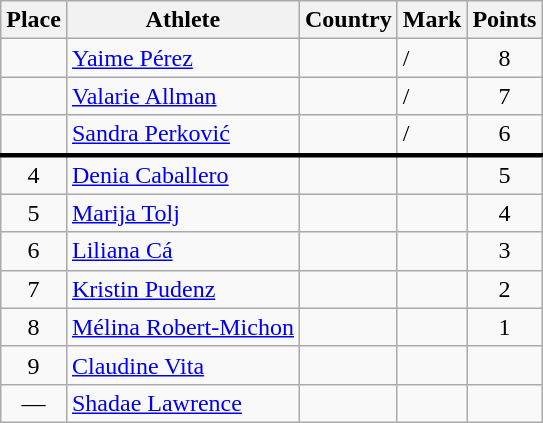<table class="wikitable">
<tr>
<th>Place</th>
<th>Athlete</th>
<th>Country</th>
<th>Mark</th>
<th>Points</th>
</tr>
<tr>
<td align=center></td>
<td><a href='#'>Yaime Pérez</a></td>
<td></td>
<td> /<br><em></em></td>
<td align=center>8</td>
</tr>
<tr>
<td align=center></td>
<td><a href='#'>Valarie Allman</a></td>
<td></td>
<td> /<br><em></em></td>
<td align=center>7</td>
</tr>
<tr>
<td align=center></td>
<td><a href='#'>Sandra Perković</a></td>
<td></td>
<td> /<br><em></em></td>
<td align=center>6</td>
</tr>
<tr style="border-top:3px solid black;">
<td align=center>4</td>
<td><a href='#'>Denia Caballero</a></td>
<td></td>
<td></td>
<td align=center>5</td>
</tr>
<tr>
<td align=center>5</td>
<td><a href='#'>Marija Tolj</a></td>
<td></td>
<td></td>
<td align=center>4</td>
</tr>
<tr>
<td align=center>6</td>
<td><a href='#'>Liliana Cá</a></td>
<td></td>
<td></td>
<td align=center>3</td>
</tr>
<tr>
<td align=center>7</td>
<td><a href='#'>Kristin Pudenz</a></td>
<td></td>
<td></td>
<td align=center>2</td>
</tr>
<tr>
<td align=center>8</td>
<td><a href='#'>Mélina Robert-Michon</a></td>
<td></td>
<td></td>
<td align=center>1</td>
</tr>
<tr>
<td align=center>9</td>
<td><a href='#'>Claudine Vita</a></td>
<td></td>
<td></td>
<td align=center></td>
</tr>
<tr>
<td align=center>—</td>
<td><a href='#'>Shadae Lawrence</a></td>
<td></td>
<td></td>
<td align=center></td>
</tr>
</table>
